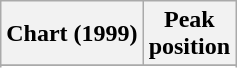<table class="wikitable sortable plainrowheaders" style="text-align:center">
<tr>
<th scope="col">Chart (1999)</th>
<th scope="col">Peak<br>position</th>
</tr>
<tr>
</tr>
<tr>
</tr>
<tr>
</tr>
</table>
